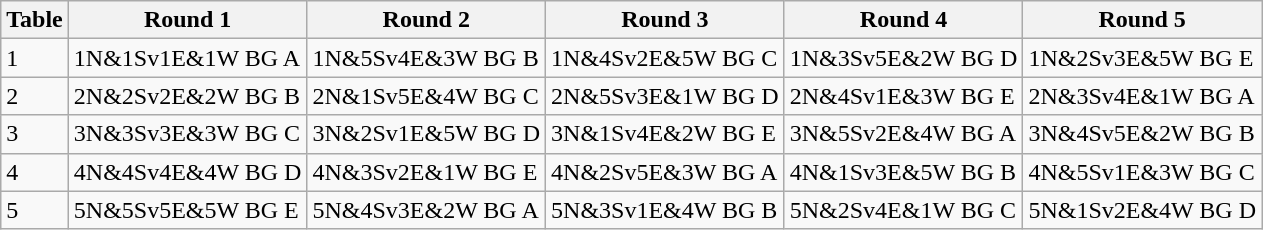<table class="wikitable">
<tr>
<th>Table</th>
<th>Round 1</th>
<th>Round 2</th>
<th>Round 3</th>
<th>Round 4</th>
<th>Round 5</th>
</tr>
<tr>
<td>1</td>
<td>1N&1Sv1E&1W BG A</td>
<td>1N&5Sv4E&3W BG B</td>
<td>1N&4Sv2E&5W BG C</td>
<td>1N&3Sv5E&2W BG D</td>
<td>1N&2Sv3E&5W BG E</td>
</tr>
<tr>
<td>2</td>
<td>2N&2Sv2E&2W BG B</td>
<td>2N&1Sv5E&4W BG C</td>
<td>2N&5Sv3E&1W BG D</td>
<td>2N&4Sv1E&3W BG E</td>
<td>2N&3Sv4E&1W BG A</td>
</tr>
<tr>
<td>3</td>
<td>3N&3Sv3E&3W BG C</td>
<td>3N&2Sv1E&5W BG D</td>
<td>3N&1Sv4E&2W BG E</td>
<td>3N&5Sv2E&4W BG A</td>
<td>3N&4Sv5E&2W BG B</td>
</tr>
<tr>
<td>4</td>
<td>4N&4Sv4E&4W BG D</td>
<td>4N&3Sv2E&1W BG E</td>
<td>4N&2Sv5E&3W BG A</td>
<td>4N&1Sv3E&5W BG B</td>
<td>4N&5Sv1E&3W BG C</td>
</tr>
<tr>
<td>5</td>
<td>5N&5Sv5E&5W BG E</td>
<td>5N&4Sv3E&2W BG A</td>
<td>5N&3Sv1E&4W BG B</td>
<td>5N&2Sv4E&1W BG C</td>
<td>5N&1Sv2E&4W BG D</td>
</tr>
</table>
